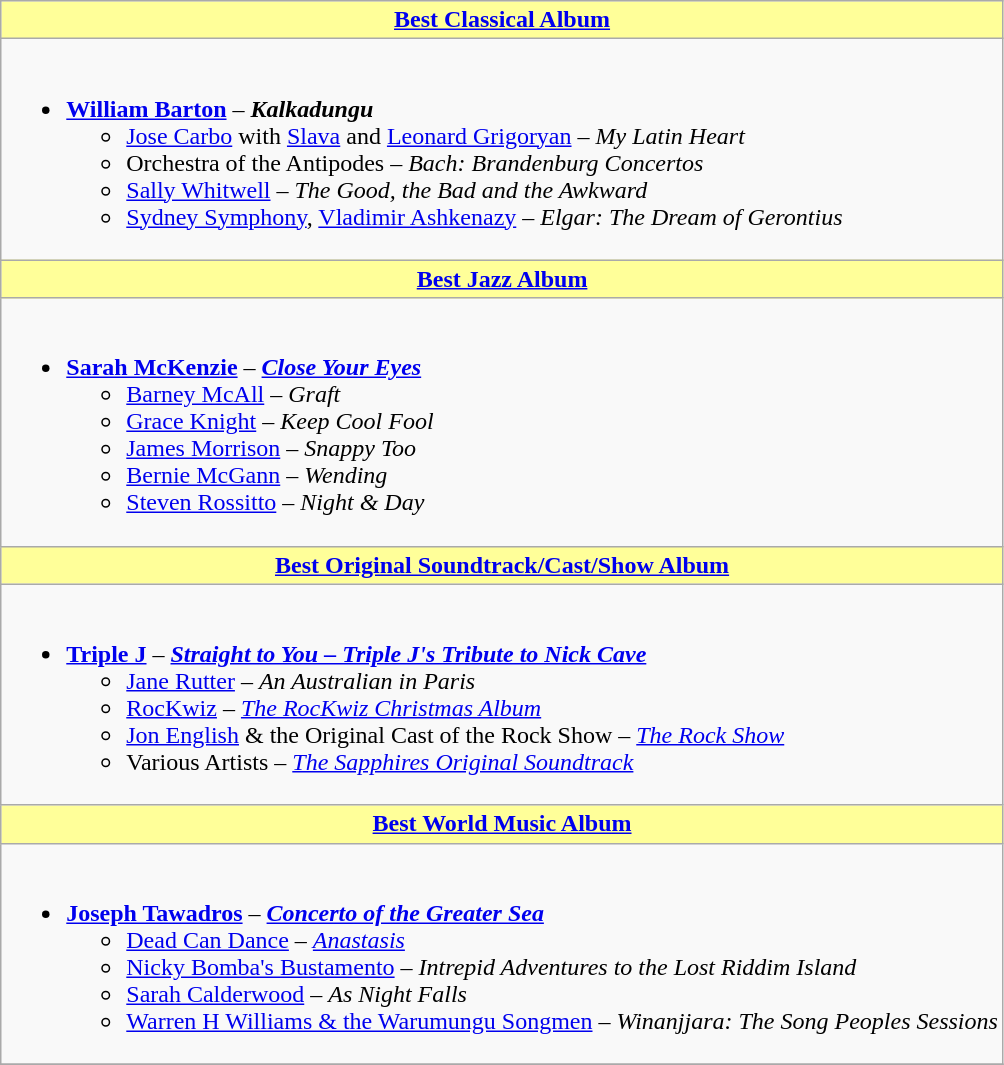<table class=wikitable style="width=150%">
<tr>
<th style="background:#FFFF99;" ! style="width="50%"><a href='#'>Best Classical Album</a></th>
</tr>
<tr>
<td><br><ul><li><strong><a href='#'>William Barton</a></strong> – <strong><em>Kalkadungu</em></strong><ul><li><a href='#'>Jose Carbo</a> with <a href='#'>Slava</a> and <a href='#'>Leonard Grigoryan</a> – <em>My Latin Heart</em></li><li>Orchestra of the Antipodes – <em>Bach: Brandenburg Concertos</em></li><li><a href='#'>Sally Whitwell</a> – <em>The Good, the Bad and the Awkward</em></li><li><a href='#'>Sydney Symphony</a>, <a href='#'>Vladimir Ashkenazy</a> – <em>Elgar: The Dream of Gerontius</em></li></ul></li></ul></td>
</tr>
<tr>
<th style="background:#FFFF99;" ! style="width="50%"><a href='#'>Best Jazz Album</a></th>
</tr>
<tr>
<td><br><ul><li><strong><a href='#'>Sarah McKenzie</a></strong> – <strong><em><a href='#'>Close Your Eyes</a></em></strong><ul><li><a href='#'>Barney McAll</a> – <em>Graft</em></li><li><a href='#'>Grace Knight</a> – <em>Keep Cool Fool</em></li><li><a href='#'>James Morrison</a> – <em>Snappy Too</em></li><li><a href='#'>Bernie McGann</a> – <em>Wending</em></li><li><a href='#'>Steven Rossitto</a> – <em>Night & Day</em></li></ul></li></ul></td>
</tr>
<tr>
<th style="background:#FFFF99;" ! style="width="50%"><a href='#'>Best Original Soundtrack/Cast/Show Album</a></th>
</tr>
<tr>
<td><br><ul><li><strong><a href='#'>Triple J</a></strong> – <strong><em><a href='#'>Straight to You – Triple J's Tribute to Nick Cave</a></em></strong><ul><li><a href='#'>Jane Rutter</a> – <em>An Australian in Paris</em></li><li><a href='#'>RocKwiz</a> – <em><a href='#'>The RocKwiz Christmas Album</a></em></li><li><a href='#'>Jon English</a> & the Original Cast of the Rock Show – <em><a href='#'>The Rock Show</a></em></li><li>Various Artists – <em><a href='#'>The Sapphires Original Soundtrack</a></em></li></ul></li></ul></td>
</tr>
<tr>
<th style="background:#FFFF99;" ! style="width="50%"><a href='#'>Best World Music Album</a></th>
</tr>
<tr>
<td><br><ul><li><strong><a href='#'>Joseph Tawadros</a></strong> – <strong><em><a href='#'>Concerto of the Greater Sea</a></em></strong><ul><li><a href='#'>Dead Can Dance</a> – <em><a href='#'>Anastasis</a></em></li><li><a href='#'>Nicky Bomba's Bustamento</a> – <em>Intrepid Adventures to the Lost Riddim Island</em></li><li><a href='#'>Sarah Calderwood</a> – <em>As Night Falls</em></li><li><a href='#'>Warren H Williams & the Warumungu Songmen</a> – <em>Winanjjara: The Song Peoples Sessions</em></li></ul></li></ul></td>
</tr>
<tr>
</tr>
</table>
